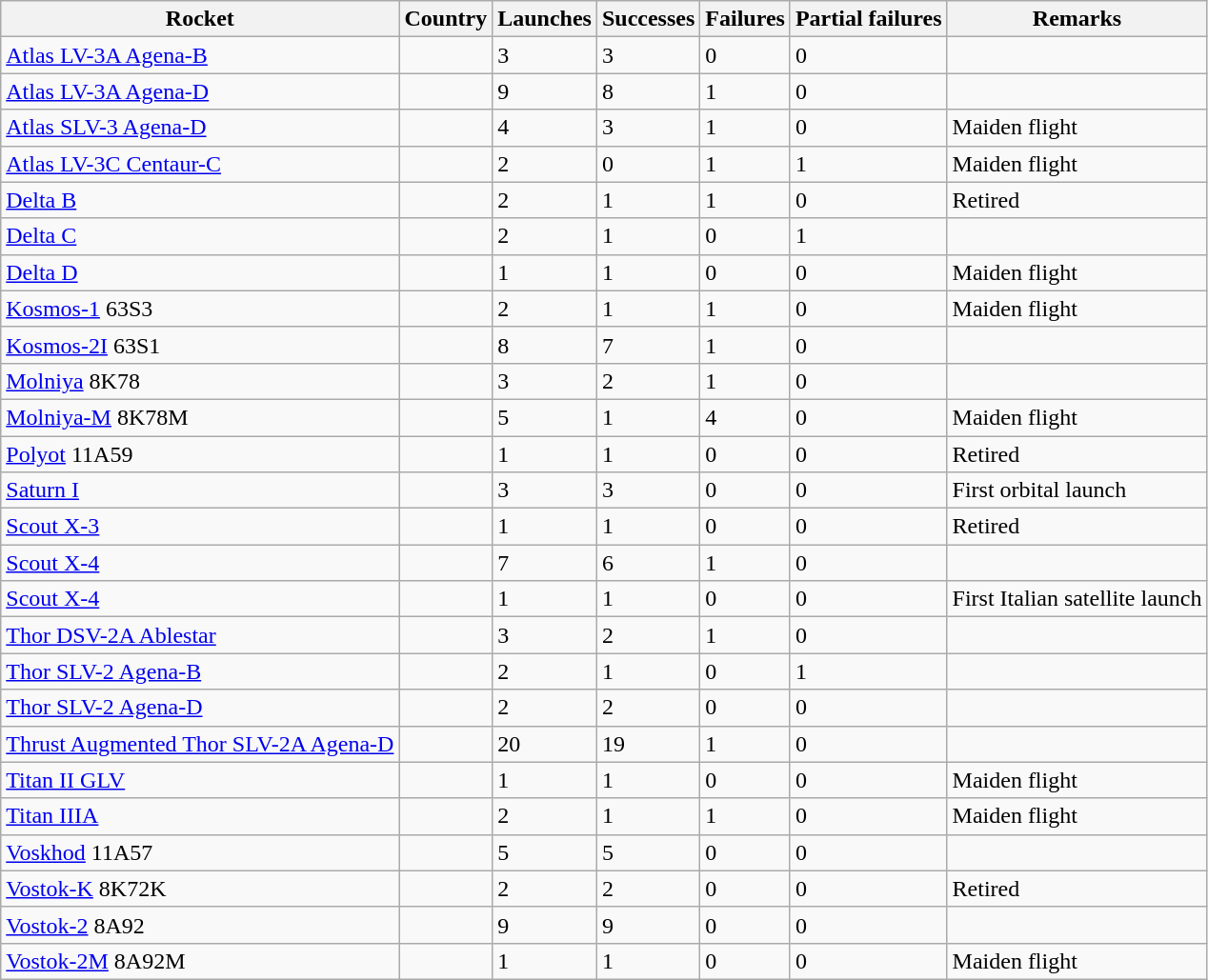<table class="wikitable sortable">
<tr>
<th>Rocket</th>
<th>Country</th>
<th>Launches</th>
<th>Successes</th>
<th>Failures</th>
<th>Partial failures</th>
<th>Remarks</th>
</tr>
<tr>
<td><a href='#'>Atlas LV-3A Agena-B</a></td>
<td></td>
<td>3</td>
<td>3</td>
<td>0</td>
<td>0</td>
<td></td>
</tr>
<tr>
<td><a href='#'>Atlas LV-3A Agena-D</a></td>
<td></td>
<td>9</td>
<td>8</td>
<td>1</td>
<td>0</td>
<td></td>
</tr>
<tr>
<td><a href='#'>Atlas SLV-3 Agena-D</a></td>
<td></td>
<td>4</td>
<td>3</td>
<td>1</td>
<td>0</td>
<td>Maiden flight</td>
</tr>
<tr>
<td><a href='#'>Atlas LV-3C Centaur-C</a></td>
<td></td>
<td>2</td>
<td>0</td>
<td>1</td>
<td>1</td>
<td>Maiden flight</td>
</tr>
<tr>
<td><a href='#'>Delta B</a></td>
<td></td>
<td>2</td>
<td>1</td>
<td>1</td>
<td>0</td>
<td>Retired</td>
</tr>
<tr>
<td><a href='#'>Delta C</a></td>
<td></td>
<td>2</td>
<td>1</td>
<td>0</td>
<td>1</td>
<td></td>
</tr>
<tr>
<td><a href='#'>Delta D</a></td>
<td></td>
<td>1</td>
<td>1</td>
<td>0</td>
<td>0</td>
<td>Maiden flight</td>
</tr>
<tr>
<td><a href='#'>Kosmos-1</a> 63S3</td>
<td></td>
<td>2</td>
<td>1</td>
<td>1</td>
<td>0</td>
<td>Maiden flight</td>
</tr>
<tr>
<td><a href='#'>Kosmos-2I</a> 63S1</td>
<td></td>
<td>8</td>
<td>7</td>
<td>1</td>
<td>0</td>
<td></td>
</tr>
<tr>
<td><a href='#'>Molniya</a> 8K78</td>
<td></td>
<td>3</td>
<td>2</td>
<td>1</td>
<td>0</td>
<td></td>
</tr>
<tr>
<td><a href='#'>Molniya-M</a> 8K78M</td>
<td></td>
<td>5</td>
<td>1</td>
<td>4</td>
<td>0</td>
<td>Maiden flight</td>
</tr>
<tr>
<td><a href='#'>Polyot</a> 11A59</td>
<td></td>
<td>1</td>
<td>1</td>
<td>0</td>
<td>0</td>
<td>Retired</td>
</tr>
<tr>
<td><a href='#'>Saturn I</a></td>
<td></td>
<td>3</td>
<td>3</td>
<td>0</td>
<td>0</td>
<td>First orbital launch</td>
</tr>
<tr>
<td><a href='#'>Scout X-3</a></td>
<td></td>
<td>1</td>
<td>1</td>
<td>0</td>
<td>0</td>
<td>Retired</td>
</tr>
<tr>
<td><a href='#'>Scout X-4</a></td>
<td></td>
<td>7</td>
<td>6</td>
<td>1</td>
<td>0</td>
<td></td>
</tr>
<tr>
<td><a href='#'>Scout X-4</a></td>
<td></td>
<td>1</td>
<td>1</td>
<td>0</td>
<td>0</td>
<td>First Italian satellite launch</td>
</tr>
<tr>
<td><a href='#'>Thor DSV-2A Ablestar</a></td>
<td></td>
<td>3</td>
<td>2</td>
<td>1</td>
<td>0</td>
<td></td>
</tr>
<tr>
<td><a href='#'>Thor SLV-2 Agena-B</a></td>
<td></td>
<td>2</td>
<td>1</td>
<td>0</td>
<td>1</td>
<td></td>
</tr>
<tr>
<td><a href='#'>Thor SLV-2 Agena-D</a></td>
<td></td>
<td>2</td>
<td>2</td>
<td>0</td>
<td>0</td>
<td></td>
</tr>
<tr>
<td><a href='#'>Thrust Augmented Thor SLV-2A Agena-D</a></td>
<td></td>
<td>20</td>
<td>19</td>
<td>1</td>
<td>0</td>
<td></td>
</tr>
<tr>
<td><a href='#'>Titan II GLV</a></td>
<td></td>
<td>1</td>
<td>1</td>
<td>0</td>
<td>0</td>
<td>Maiden flight</td>
</tr>
<tr>
<td><a href='#'>Titan IIIA</a></td>
<td></td>
<td>2</td>
<td>1</td>
<td>1</td>
<td>0</td>
<td>Maiden flight</td>
</tr>
<tr>
<td><a href='#'>Voskhod</a> 11A57</td>
<td></td>
<td>5</td>
<td>5</td>
<td>0</td>
<td>0</td>
<td></td>
</tr>
<tr>
<td><a href='#'>Vostok-K</a> 8K72K</td>
<td></td>
<td>2</td>
<td>2</td>
<td>0</td>
<td>0</td>
<td>Retired</td>
</tr>
<tr>
<td><a href='#'>Vostok-2</a> 8A92</td>
<td></td>
<td>9</td>
<td>9</td>
<td>0</td>
<td>0</td>
<td></td>
</tr>
<tr>
<td><a href='#'>Vostok-2M</a> 8A92M</td>
<td></td>
<td>1</td>
<td>1</td>
<td>0</td>
<td>0</td>
<td>Maiden flight</td>
</tr>
</table>
